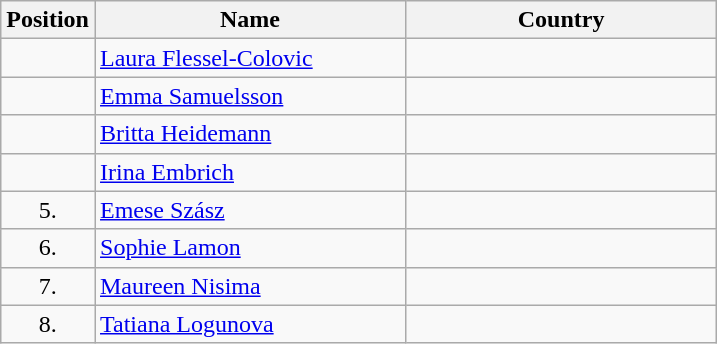<table class="wikitable">
<tr>
<th width="20">Position</th>
<th width="200">Name</th>
<th width="200">Country</th>
</tr>
<tr>
<td align="center"></td>
<td><a href='#'>Laura Flessel-Colovic</a></td>
<td></td>
</tr>
<tr>
<td align="center"></td>
<td><a href='#'>Emma Samuelsson</a></td>
<td></td>
</tr>
<tr>
<td align="center"></td>
<td><a href='#'>Britta Heidemann</a></td>
<td></td>
</tr>
<tr>
<td align="center"></td>
<td><a href='#'>Irina Embrich</a></td>
<td></td>
</tr>
<tr>
<td align="center">5.</td>
<td><a href='#'>Emese Szász</a></td>
<td></td>
</tr>
<tr>
<td align="center">6.</td>
<td><a href='#'>Sophie Lamon</a></td>
<td></td>
</tr>
<tr>
<td align="center">7.</td>
<td><a href='#'>Maureen Nisima</a></td>
<td></td>
</tr>
<tr>
<td align="center">8.</td>
<td><a href='#'>Tatiana Logunova</a></td>
<td></td>
</tr>
</table>
